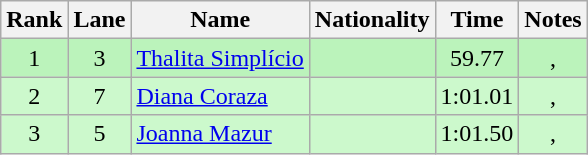<table class="wikitable sortable" style="text-align:center">
<tr>
<th>Rank</th>
<th>Lane</th>
<th>Name</th>
<th>Nationality</th>
<th>Time</th>
<th>Notes</th>
</tr>
<tr bgcolor=bbf3bb>
<td>1</td>
<td>3</td>
<td align="left"><a href='#'>Thalita Simplício</a></td>
<td align="left"></td>
<td>59.77</td>
<td>, </td>
</tr>
<tr bgcolor=ccf9cc>
<td>2</td>
<td>7</td>
<td align="left"><a href='#'>Diana Coraza</a></td>
<td align="left"></td>
<td>1:01.01</td>
<td>, </td>
</tr>
<tr bgcolor=ccf9cc>
<td>3</td>
<td>5</td>
<td align="left"><a href='#'>Joanna Mazur</a></td>
<td align="left"></td>
<td>1:01.50</td>
<td>, </td>
</tr>
</table>
